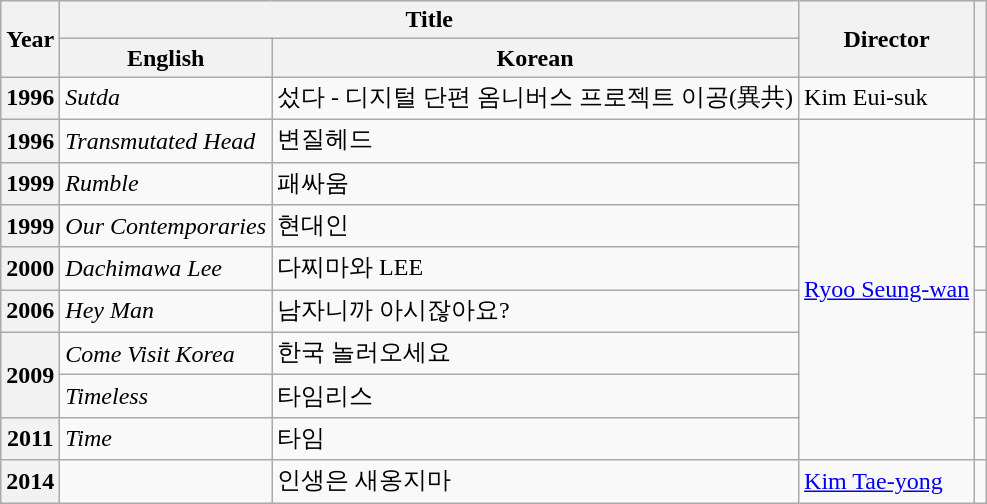<table class="wikitable plainrowheaders sortable">
<tr>
<th rowspan="2">Year</th>
<th colspan="2">Title</th>
<th rowspan="2">Director</th>
<th rowspan="2" class="unsortable"></th>
</tr>
<tr>
<th>English</th>
<th>Korean</th>
</tr>
<tr>
<th scope="row">1996</th>
<td><em>Sutda</em></td>
<td>섰다 - 디지털 단편 옴니버스 프로젝트 이공(異共)</td>
<td>Kim Eui-suk</td>
<td></td>
</tr>
<tr>
<th scope="row">1996</th>
<td><em>Transmutated Head</em></td>
<td>변질헤드</td>
<td rowspan="8"><a href='#'>Ryoo Seung-wan</a></td>
<td></td>
</tr>
<tr>
<th scope="row">1999</th>
<td><em>Rumble</em></td>
<td>패싸움</td>
<td></td>
</tr>
<tr>
<th scope="row">1999</th>
<td><em>Our Contemporaries</em></td>
<td>현대인</td>
<td></td>
</tr>
<tr>
<th scope="row">2000</th>
<td><em>Dachimawa Lee</em></td>
<td>다찌마와 LEE</td>
<td></td>
</tr>
<tr>
<th scope="row">2006</th>
<td><em>Hey Man</em><br></td>
<td>남자니까 아시잖아요?</td>
<td></td>
</tr>
<tr>
<th scope="row" rowspan="2">2009</th>
<td><em>Come Visit Korea</em><br><em></em>
<em></em></td>
<td>한국 놀러오세요<br></td>
<td></td>
</tr>
<tr>
<td><em>Timeless</em><br></td>
<td>타임리스</td>
<td></td>
</tr>
<tr>
<th scope="row">2011</th>
<td><em>Time</em><br></td>
<td>타임</td>
<td></td>
</tr>
<tr>
<th scope="row">2014</th>
<td><em></em></td>
<td>인생은 새옹지마</td>
<td><a href='#'>Kim Tae-yong</a></td>
<td></td>
</tr>
</table>
